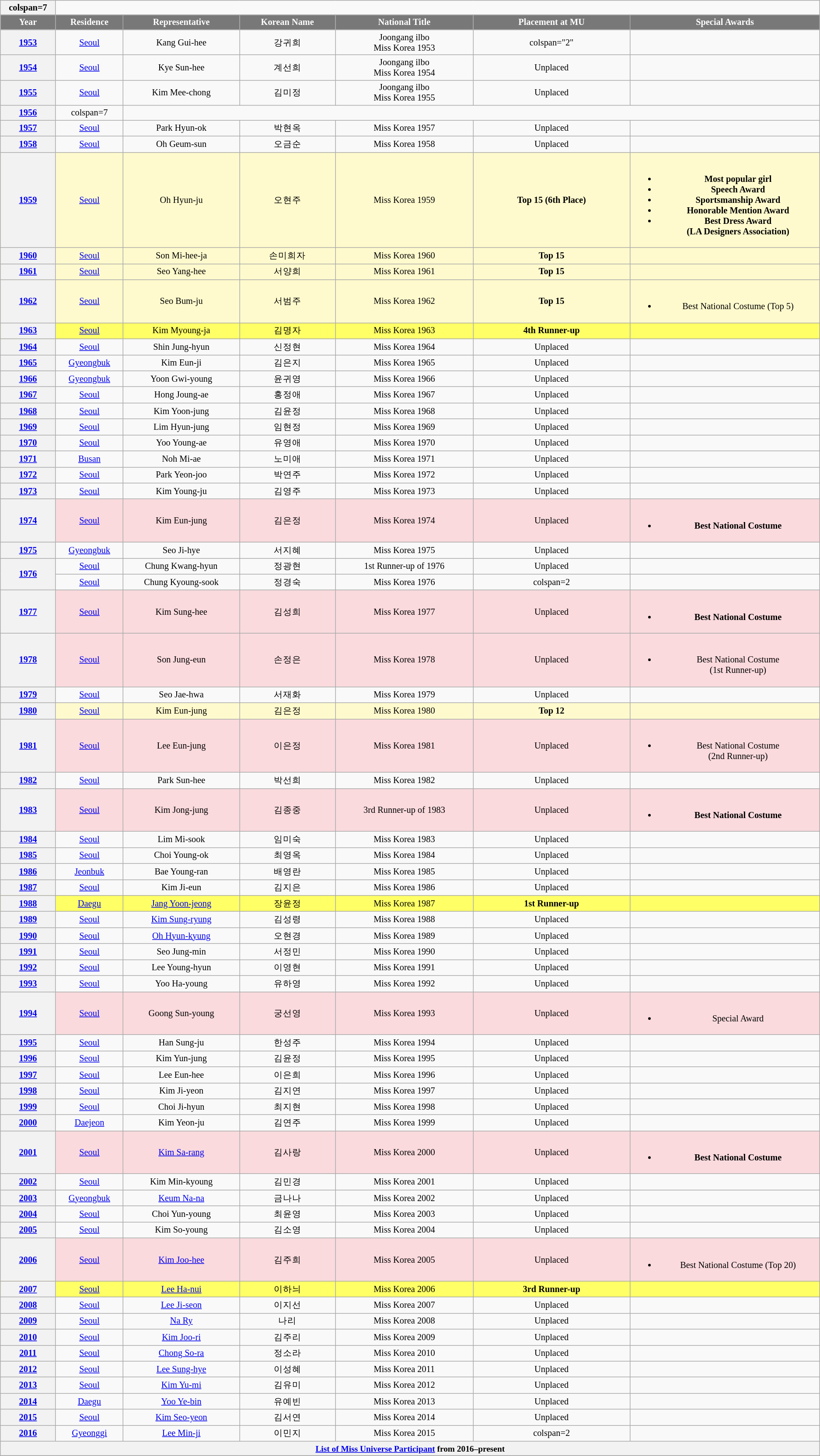<table class="wikitable sortable" style="font-size: 85%; text-align:center">
<tr>
<th>colspan=7 </th>
</tr>
<tr>
<th width="80" style="background-color:#787878;color:#FFFFFF;">Year</th>
<th width="100" style="background-color:#787878;color:#FFFFFF;">Residence</th>
<th width="180" style="background-color:#787878;color:#FFFFFF;">Representative</th>
<th width="150" style="background-color:#787878;color:#FFFFFF;">Korean Name</th>
<th width="220" style="background-color:#787878;color:#FFFFFF;">National Title</th>
<th width="250" style="background-color:#787878;color:#FFFFFF;">Placement at MU</th>
<th width="300" style="background-color:#787878;color:#FFFFFF;">Special Awards</th>
</tr>
<tr>
<th><a href='#'>1953</a></th>
<td><a href='#'>Seoul</a></td>
<td>Kang Gui-hee</td>
<td>강귀희</td>
<td>Joongang ilbo <br>Miss Korea 1953</td>
<td>colspan="2" </td>
</tr>
<tr>
<th><a href='#'>1954</a></th>
<td><a href='#'>Seoul</a></td>
<td>Kye Sun-hee</td>
<td>계선희</td>
<td>Joongang ilbo <br>Miss Korea 1954</td>
<td>Unplaced</td>
<td></td>
</tr>
<tr>
<th><a href='#'>1955</a></th>
<td><a href='#'>Seoul</a></td>
<td>Kim Mee-chong</td>
<td>김미정</td>
<td>Joongang ilbo <br>Miss Korea 1955</td>
<td>Unplaced</td>
<td></td>
</tr>
<tr>
<th><a href='#'>1956</a></th>
<td>colspan=7 </td>
</tr>
<tr>
<th><a href='#'>1957</a></th>
<td><a href='#'>Seoul</a></td>
<td>Park Hyun-ok</td>
<td>박현옥</td>
<td>Miss Korea 1957</td>
<td>Unplaced</td>
<td></td>
</tr>
<tr>
<th><a href='#'>1958</a></th>
<td><a href='#'>Seoul</a></td>
<td>Oh Geum-sun</td>
<td>오금순</td>
<td>Miss Korea 1958</td>
<td>Unplaced</td>
<td></td>
</tr>
<tr style="background-color:#FFFACD; ">
<th><a href='#'>1959</a></th>
<td><a href='#'>Seoul</a></td>
<td>Oh Hyun-ju</td>
<td>오현주</td>
<td>Miss Korea 1959</td>
<td><strong>Top 15 (6th Place)</strong></td>
<td><br><ul><li><strong>Most popular girl</strong></li><li><strong>Speech Award</strong></li><li><strong>Sportsmanship Award</strong></li><li><strong>Honorable Mention Award</strong></li><li><strong>Best Dress Award <br>(LA Designers Association)</strong></li></ul></td>
</tr>
<tr style="background-color:#FFFACD; ">
<th><a href='#'>1960</a></th>
<td><a href='#'>Seoul</a></td>
<td>Son Mi-hee-ja</td>
<td>손미희자</td>
<td>Miss Korea 1960</td>
<td><strong>Top 15</strong></td>
<td></td>
</tr>
<tr style="background-color:#FFFACD; ">
<th><a href='#'>1961</a></th>
<td><a href='#'>Seoul</a></td>
<td>Seo Yang-hee</td>
<td>서양희</td>
<td>Miss Korea 1961</td>
<td><strong>Top 15</strong></td>
<td></td>
</tr>
<tr style="background-color:#FFFACD; ">
<th><a href='#'>1962</a></th>
<td><a href='#'>Seoul</a></td>
<td>Seo Bum-ju</td>
<td>서범주</td>
<td>Miss Korea 1962</td>
<td><strong>Top 15</strong></td>
<td><br><ul><li>Best National Costume (Top 5)</li></ul></td>
</tr>
<tr style="background-color:#FFFF66;">
<th><a href='#'>1963</a></th>
<td><a href='#'>Seoul</a></td>
<td>Kim Myoung-ja</td>
<td>김명자</td>
<td>Miss Korea 1963</td>
<td><strong>4th Runner-up</strong></td>
<td></td>
</tr>
<tr>
<th><a href='#'>1964</a></th>
<td><a href='#'>Seoul</a></td>
<td>Shin Jung-hyun</td>
<td>신정현</td>
<td>Miss Korea 1964</td>
<td>Unplaced</td>
<td></td>
</tr>
<tr>
<th><a href='#'>1965</a></th>
<td><a href='#'>Gyeongbuk</a></td>
<td>Kim Eun-ji</td>
<td>김은지</td>
<td>Miss Korea 1965</td>
<td>Unplaced</td>
<td></td>
</tr>
<tr>
<th><a href='#'>1966</a></th>
<td><a href='#'>Gyeongbuk</a></td>
<td>Yoon Gwi-young</td>
<td>윤귀영</td>
<td>Miss Korea 1966</td>
<td>Unplaced</td>
<td></td>
</tr>
<tr>
<th><a href='#'>1967</a></th>
<td><a href='#'>Seoul</a></td>
<td>Hong Joung-ae</td>
<td>홍정애</td>
<td>Miss Korea 1967</td>
<td>Unplaced</td>
<td></td>
</tr>
<tr>
<th><a href='#'>1968</a></th>
<td><a href='#'>Seoul</a></td>
<td>Kim Yoon-jung</td>
<td>김윤정</td>
<td>Miss Korea 1968</td>
<td>Unplaced</td>
<td></td>
</tr>
<tr>
<th><a href='#'>1969</a></th>
<td><a href='#'>Seoul</a></td>
<td>Lim Hyun-jung</td>
<td>임현정</td>
<td>Miss Korea 1969</td>
<td>Unplaced</td>
<td></td>
</tr>
<tr>
<th><a href='#'>1970</a></th>
<td><a href='#'>Seoul</a></td>
<td>Yoo Young-ae</td>
<td>유영애</td>
<td>Miss Korea 1970</td>
<td>Unplaced</td>
<td></td>
</tr>
<tr>
<th><a href='#'>1971</a></th>
<td><a href='#'>Busan</a></td>
<td>Noh Mi-ae</td>
<td>노미애</td>
<td>Miss Korea 1971</td>
<td>Unplaced</td>
<td></td>
</tr>
<tr>
<th><a href='#'>1972</a></th>
<td><a href='#'>Seoul</a></td>
<td>Park Yeon-joo</td>
<td>박연주</td>
<td>Miss Korea 1972</td>
<td>Unplaced</td>
<td></td>
</tr>
<tr>
<th><a href='#'>1973</a></th>
<td><a href='#'>Seoul</a></td>
<td>Kim Young-ju</td>
<td>김영주</td>
<td>Miss Korea 1973</td>
<td>Unplaced</td>
<td></td>
</tr>
<tr style="background-color:#FADADD;: bold">
<th><a href='#'>1974</a></th>
<td><a href='#'>Seoul</a></td>
<td>Kim Eun-jung</td>
<td>김은정</td>
<td>Miss Korea 1974</td>
<td>Unplaced</td>
<td><br><ul><li><strong>Best National Costume</strong></li></ul></td>
</tr>
<tr>
<th><a href='#'>1975</a></th>
<td><a href='#'>Gyeongbuk</a></td>
<td>Seo Ji-hye</td>
<td>서지혜</td>
<td>Miss Korea 1975</td>
<td>Unplaced</td>
<td></td>
</tr>
<tr>
<th rowspan="2"><a href='#'>1976</a></th>
<td><a href='#'>Seoul</a></td>
<td>Chung Kwang-hyun</td>
<td>정광현</td>
<td>1st Runner-up of 1976</td>
<td>Unplaced</td>
<td></td>
</tr>
<tr>
<td><a href='#'>Seoul</a></td>
<td>Chung Kyoung-sook</td>
<td>정경숙</td>
<td>Miss Korea 1976</td>
<td>colspan=2 </td>
</tr>
<tr style="background-color:#FADADD;: bold">
<th><a href='#'>1977</a></th>
<td><a href='#'>Seoul</a></td>
<td>Kim Sung-hee</td>
<td>김성희</td>
<td>Miss Korea 1977</td>
<td>Unplaced</td>
<td><br><ul><li><strong>Best National Costume</strong></li></ul></td>
</tr>
<tr style="background-color:#FADADD;: bold">
<th><a href='#'>1978</a></th>
<td><a href='#'>Seoul</a></td>
<td>Son Jung-eun</td>
<td>손정은</td>
<td>Miss Korea 1978</td>
<td>Unplaced</td>
<td><br><ul><li>Best National Costume <br>(1st Runner-up)</li></ul></td>
</tr>
<tr>
<th><a href='#'>1979</a></th>
<td><a href='#'>Seoul</a></td>
<td>Seo Jae-hwa</td>
<td>서재화</td>
<td>Miss Korea 1979</td>
<td>Unplaced</td>
<td></td>
</tr>
<tr style="background-color:#FFFACD; ">
<th><a href='#'>1980</a></th>
<td><a href='#'>Seoul</a></td>
<td>Kim Eun-jung</td>
<td>김은정</td>
<td>Miss Korea 1980</td>
<td><strong>Top 12</strong></td>
<td></td>
</tr>
<tr style="background-color:#FADADD;: bold">
<th><a href='#'>1981</a></th>
<td><a href='#'>Seoul</a></td>
<td>Lee Eun-jung</td>
<td>이은정</td>
<td>Miss Korea 1981</td>
<td>Unplaced</td>
<td><br><ul><li>Best National Costume <br>(2nd Runner-up)</li></ul></td>
</tr>
<tr>
<th><a href='#'>1982</a></th>
<td><a href='#'>Seoul</a></td>
<td>Park Sun-hee</td>
<td>박선희</td>
<td>Miss Korea 1982</td>
<td>Unplaced</td>
<td></td>
</tr>
<tr style="background-color:#FADADD;: bold">
<th><a href='#'>1983</a></th>
<td><a href='#'>Seoul</a></td>
<td>Kim Jong-jung</td>
<td>김종중</td>
<td>3rd Runner-up of 1983</td>
<td>Unplaced</td>
<td><br><ul><li><strong>Best National Costume</strong></li></ul></td>
</tr>
<tr>
<th><a href='#'>1984</a></th>
<td><a href='#'>Seoul</a></td>
<td>Lim Mi-sook</td>
<td>임미숙</td>
<td>Miss Korea 1983</td>
<td>Unplaced</td>
<td></td>
</tr>
<tr>
<th><a href='#'>1985</a></th>
<td><a href='#'>Seoul</a></td>
<td>Choi Young-ok</td>
<td>최영옥</td>
<td>Miss Korea 1984</td>
<td>Unplaced</td>
<td></td>
</tr>
<tr>
<th><a href='#'>1986</a></th>
<td><a href='#'>Jeonbuk</a></td>
<td>Bae Young-ran</td>
<td>배영란</td>
<td>Miss Korea 1985</td>
<td>Unplaced</td>
<td></td>
</tr>
<tr>
<th><a href='#'>1987</a></th>
<td><a href='#'>Seoul</a></td>
<td>Kim Ji-eun</td>
<td>김지은</td>
<td>Miss Korea 1986</td>
<td>Unplaced</td>
<td></td>
</tr>
<tr style="background-color:#FFFF66;">
<th><a href='#'>1988</a></th>
<td><a href='#'>Daegu</a></td>
<td><a href='#'>Jang Yoon-jeong</a></td>
<td>장윤정</td>
<td>Miss Korea 1987</td>
<td><strong>1st Runner-up</strong></td>
<td></td>
</tr>
<tr>
<th><a href='#'>1989</a></th>
<td><a href='#'>Seoul</a></td>
<td><a href='#'>Kim Sung-ryung</a></td>
<td>김성령</td>
<td>Miss Korea 1988</td>
<td>Unplaced</td>
<td></td>
</tr>
<tr>
<th><a href='#'>1990</a></th>
<td><a href='#'>Seoul</a></td>
<td><a href='#'>Oh Hyun-kyung</a></td>
<td>오현경</td>
<td>Miss Korea 1989</td>
<td>Unplaced</td>
<td></td>
</tr>
<tr>
<th><a href='#'>1991</a></th>
<td><a href='#'>Seoul</a></td>
<td>Seo Jung-min</td>
<td>서정민</td>
<td>Miss Korea 1990</td>
<td>Unplaced</td>
<td></td>
</tr>
<tr>
<th><a href='#'>1992</a></th>
<td><a href='#'>Seoul</a></td>
<td>Lee Young-hyun</td>
<td>이영현</td>
<td>Miss Korea 1991</td>
<td>Unplaced</td>
<td></td>
</tr>
<tr>
<th><a href='#'>1993</a></th>
<td><a href='#'>Seoul</a></td>
<td>Yoo Ha-young</td>
<td>유하영</td>
<td>Miss Korea 1992</td>
<td>Unplaced</td>
<td></td>
</tr>
<tr style="background-color:#FADADD;: bold">
<th><a href='#'>1994</a></th>
<td><a href='#'>Seoul</a></td>
<td>Goong Sun-young</td>
<td>궁선영</td>
<td>Miss Korea 1993</td>
<td>Unplaced</td>
<td><br><ul><li>Special Award</li></ul></td>
</tr>
<tr>
<th><a href='#'>1995</a></th>
<td><a href='#'>Seoul</a></td>
<td>Han Sung-ju</td>
<td>한성주</td>
<td>Miss Korea 1994</td>
<td>Unplaced</td>
<td></td>
</tr>
<tr>
<th><a href='#'>1996</a></th>
<td><a href='#'>Seoul</a></td>
<td>Kim Yun-jung</td>
<td>김윤정</td>
<td>Miss Korea 1995</td>
<td>Unplaced</td>
<td></td>
</tr>
<tr>
<th><a href='#'>1997</a></th>
<td><a href='#'>Seoul</a></td>
<td>Lee Eun-hee</td>
<td>이은희</td>
<td>Miss Korea 1996</td>
<td>Unplaced</td>
<td></td>
</tr>
<tr>
<th><a href='#'>1998</a></th>
<td><a href='#'>Seoul</a></td>
<td>Kim Ji-yeon</td>
<td>김지연</td>
<td>Miss Korea 1997</td>
<td>Unplaced</td>
<td></td>
</tr>
<tr>
<th><a href='#'>1999</a></th>
<td><a href='#'>Seoul</a></td>
<td>Choi Ji-hyun</td>
<td>최지현</td>
<td>Miss Korea 1998</td>
<td>Unplaced</td>
<td></td>
</tr>
<tr>
<th><a href='#'>2000</a></th>
<td><a href='#'>Daejeon</a></td>
<td>Kim Yeon-ju</td>
<td>김연주</td>
<td>Miss Korea 1999</td>
<td>Unplaced</td>
<td></td>
</tr>
<tr style="background-color:#FADADD;: bold">
<th><a href='#'>2001</a></th>
<td><a href='#'>Seoul</a></td>
<td><a href='#'>Kim Sa-rang</a></td>
<td>김사랑</td>
<td>Miss Korea 2000</td>
<td>Unplaced</td>
<td><br><ul><li><strong>Best National Costume</strong></li></ul></td>
</tr>
<tr>
<th><a href='#'>2002</a></th>
<td><a href='#'>Seoul</a></td>
<td>Kim Min-kyoung</td>
<td>김민경</td>
<td>Miss Korea 2001</td>
<td>Unplaced</td>
<td></td>
</tr>
<tr>
<th><a href='#'>2003</a></th>
<td><a href='#'>Gyeongbuk</a></td>
<td><a href='#'>Keum Na-na</a></td>
<td>금나나</td>
<td>Miss Korea 2002</td>
<td>Unplaced</td>
<td></td>
</tr>
<tr>
<th><a href='#'>2004</a></th>
<td><a href='#'>Seoul</a></td>
<td>Choi Yun-young</td>
<td>최윤영</td>
<td>Miss Korea 2003</td>
<td>Unplaced</td>
<td></td>
</tr>
<tr>
<th><a href='#'>2005</a></th>
<td><a href='#'>Seoul</a></td>
<td>Kim So-young</td>
<td>김소영</td>
<td>Miss Korea 2004</td>
<td>Unplaced</td>
<td></td>
</tr>
<tr style="background-color:#FADADD;: bold">
<th><a href='#'>2006</a></th>
<td><a href='#'>Seoul</a></td>
<td><a href='#'>Kim Joo-hee</a></td>
<td>김주희</td>
<td>Miss Korea 2005</td>
<td>Unplaced</td>
<td><br><ul><li>Best National Costume (Top 20)</li></ul></td>
</tr>
<tr style="background-color:#FFFF66; ">
<th><a href='#'>2007</a></th>
<td><a href='#'>Seoul</a></td>
<td><a href='#'>Lee Ha-nui</a></td>
<td>이하늬</td>
<td>Miss Korea 2006</td>
<td><strong>3rd Runner-up</strong></td>
<td></td>
</tr>
<tr>
<th><a href='#'>2008</a></th>
<td><a href='#'>Seoul</a></td>
<td><a href='#'>Lee Ji-seon</a></td>
<td>이지선</td>
<td>Miss Korea 2007</td>
<td>Unplaced</td>
<td></td>
</tr>
<tr>
<th><a href='#'>2009</a></th>
<td><a href='#'>Seoul</a></td>
<td><a href='#'>Na Ry</a></td>
<td>나리</td>
<td>Miss Korea 2008</td>
<td>Unplaced</td>
<td></td>
</tr>
<tr>
<th><a href='#'>2010</a></th>
<td><a href='#'>Seoul</a></td>
<td><a href='#'>Kim Joo-ri</a></td>
<td>김주리</td>
<td>Miss Korea 2009</td>
<td>Unplaced</td>
<td></td>
</tr>
<tr>
<th><a href='#'>2011</a></th>
<td><a href='#'>Seoul</a></td>
<td><a href='#'>Chong So-ra</a></td>
<td>정소라</td>
<td>Miss Korea 2010</td>
<td>Unplaced</td>
<td></td>
</tr>
<tr>
<th><a href='#'>2012</a></th>
<td><a href='#'>Seoul</a></td>
<td><a href='#'>Lee Sung-hye</a></td>
<td>이성혜</td>
<td>Miss Korea 2011</td>
<td>Unplaced</td>
<td></td>
</tr>
<tr>
<th><a href='#'>2013</a></th>
<td><a href='#'>Seoul</a></td>
<td><a href='#'>Kim Yu-mi</a></td>
<td>김유미</td>
<td>Miss Korea 2012</td>
<td>Unplaced</td>
<td></td>
</tr>
<tr>
<th><a href='#'>2014</a></th>
<td><a href='#'>Daegu</a></td>
<td><a href='#'>Yoo Ye-bin</a></td>
<td>유예빈</td>
<td>Miss Korea 2013</td>
<td>Unplaced</td>
<td></td>
</tr>
<tr>
<th><a href='#'>2015</a></th>
<td><a href='#'>Seoul</a></td>
<td><a href='#'>Kim Seo-yeon</a></td>
<td>김서연</td>
<td>Miss Korea 2014</td>
<td>Unplaced</td>
<td></td>
</tr>
<tr>
<th><a href='#'>2016</a></th>
<td><a href='#'>Gyeonggi</a></td>
<td><a href='#'>Lee Min-ji</a></td>
<td>이민지</td>
<td>Miss Korea 2015</td>
<td>colspan=2 </td>
</tr>
<tr>
<th colspan="8" style="font-size:95%;"><a href='#'>List of Miss Universe Participant</a> from 2016–present</th>
</tr>
<tr>
</tr>
</table>
